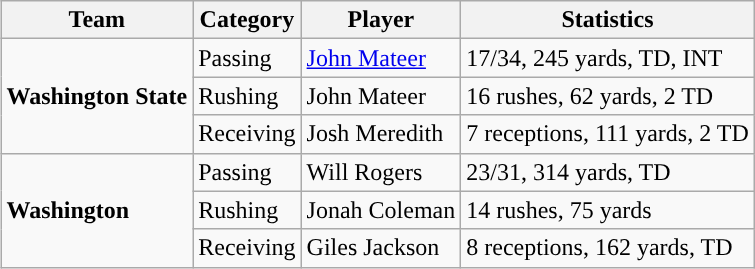<table class="wikitable" style="float: right;">
<tr>
<th>Team</th>
<th>Category</th>
<th>Player</th>
<th>Statistics</th>
</tr>
<tr>
<td rowspan=3><strong>Washington State</strong></td>
<td>Passing</td>
<td><a href='#'>John Mateer</a></td>
<td>17/34, 245 yards, TD, INT</td>
</tr>
<tr>
<td>Rushing</td>
<td>John Mateer</td>
<td>16 rushes, 62 yards, 2 TD</td>
</tr>
<tr>
<td>Receiving</td>
<td>Josh Meredith</td>
<td>7 receptions, 111 yards, 2 TD</td>
</tr>
<tr>
<td rowspan=3><strong>Washington</strong></td>
<td>Passing</td>
<td>Will Rogers</td>
<td>23/31, 314 yards, TD</td>
</tr>
<tr>
<td>Rushing</td>
<td>Jonah Coleman</td>
<td>14 rushes, 75 yards</td>
</tr>
<tr>
<td>Receiving</td>
<td>Giles Jackson</td>
<td>8 receptions, 162 yards, TD</td>
</tr>
</table>
